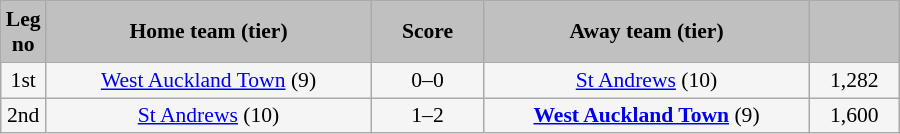<table class="wikitable" style="width: 600px; background:WhiteSmoke; text-align:center; font-size:90%">
<tr>
<td scope="col" style="width:  5.00%; background:silver;"><strong>Leg no</strong></td>
<td scope="col" style="width: 36.25%; background:silver;"><strong>Home team (tier)</strong></td>
<td scope="col" style="width: 12.50%; background:silver;"><strong>Score</strong></td>
<td scope="col" style="width: 36.25%; background:silver;"><strong>Away team (tier)</strong></td>
<td scope="col" style="width: 10.00%; background:silver;"><strong></strong></td>
</tr>
<tr>
<td>1st</td>
<td><a href='#'>West Auckland Town</a> (9)</td>
<td>0–0</td>
<td><a href='#'>St Andrews</a> (10)</td>
<td>1,282</td>
</tr>
<tr>
<td>2nd</td>
<td><a href='#'>St Andrews</a> (10)</td>
<td>1–2</td>
<td><strong><a href='#'>West Auckland Town</a></strong> (9)</td>
<td>1,600</td>
</tr>
</table>
